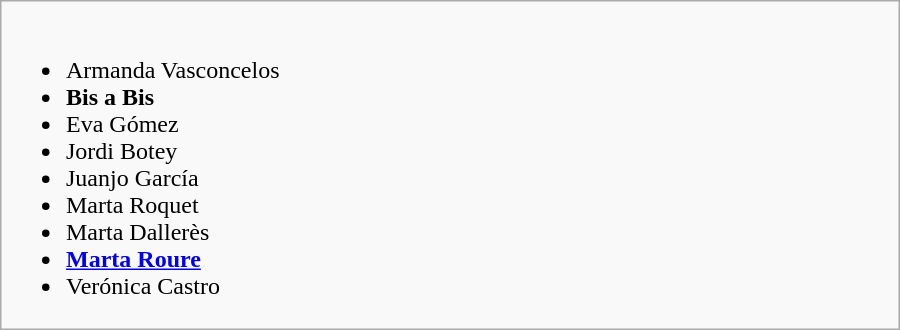<table class="wikitable collapsible" style="margin: 1em auto 1em auto">
<tr>
<td style="width:37em"><br><ul><li>Armanda Vasconcelos</li><li><strong>Bis a Bis</strong></li><li>Eva Gómez</li><li>Jordi Botey</li><li>Juanjo García</li><li>Marta Roquet</li><li>Marta Dallerès</li><li><strong><a href='#'>Marta Roure</a></strong></li><li>Verónica Castro</li></ul></td>
</tr>
</table>
